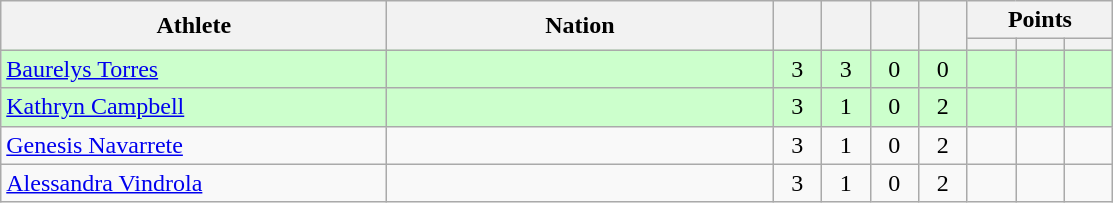<table class="wikitable" style="text-align: center; font-size:100% ">
<tr>
<th rowspan=2 width=250>Athlete</th>
<th rowspan=2 width=250>Nation</th>
<th rowspan=2 width=25></th>
<th rowspan=2 width=25></th>
<th rowspan=2 width=25></th>
<th rowspan=2 width=25></th>
<th colspan=3>Points</th>
</tr>
<tr>
<th width=25></th>
<th width=25></th>
<th width=25></th>
</tr>
<tr bgcolor="ccffcc">
<td align=left><a href='#'>Baurelys Torres</a></td>
<td align=left></td>
<td>3</td>
<td>3</td>
<td>0</td>
<td>0</td>
<td></td>
<td></td>
<td></td>
</tr>
<tr bgcolor="ccffcc">
<td align=left><a href='#'>Kathryn Campbell</a></td>
<td align=left></td>
<td>3</td>
<td>1</td>
<td>0</td>
<td>2</td>
<td></td>
<td></td>
<td></td>
</tr>
<tr>
<td align=left><a href='#'>Genesis Navarrete</a></td>
<td align=left></td>
<td>3</td>
<td>1</td>
<td>0</td>
<td>2</td>
<td></td>
<td></td>
<td></td>
</tr>
<tr>
<td align=left><a href='#'>Alessandra Vindrola</a></td>
<td align=left></td>
<td>3</td>
<td>1</td>
<td>0</td>
<td>2</td>
<td></td>
<td></td>
<td></td>
</tr>
</table>
